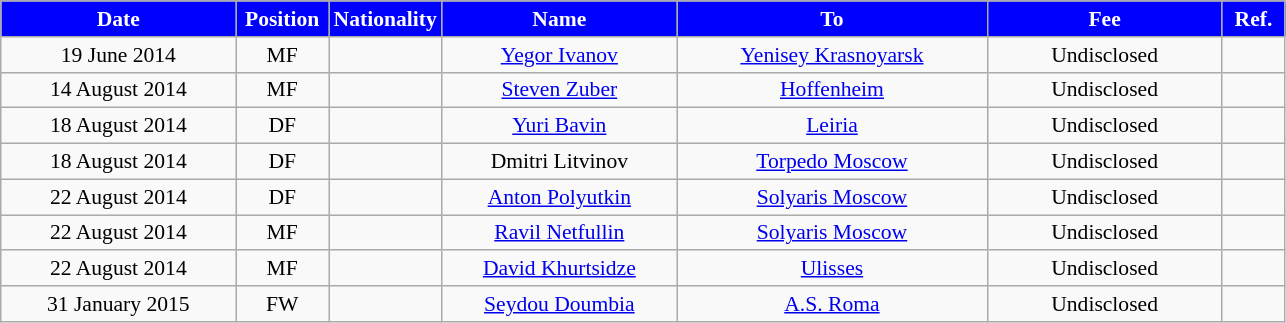<table class="wikitable"  style="text-align:center; font-size:90%; ">
<tr>
<th style="background:#00f; color:white; width:150px;">Date</th>
<th style="background:#00f; color:white; width:55px;">Position</th>
<th style="background:#00f; color:white; width:55px;">Nationality</th>
<th style="background:#00f; color:white; width:150px;">Name</th>
<th style="background:#00f; color:white; width:200px;">To</th>
<th style="background:#00f; color:white; width:150px;">Fee</th>
<th style="background:#00f; color:white; width:35px;">Ref.</th>
</tr>
<tr>
<td>19 June 2014</td>
<td>MF</td>
<td></td>
<td><a href='#'>Yegor Ivanov</a></td>
<td><a href='#'>Yenisey Krasnoyarsk</a></td>
<td>Undisclosed</td>
<td></td>
</tr>
<tr>
<td>14 August 2014</td>
<td>MF</td>
<td></td>
<td><a href='#'>Steven Zuber</a></td>
<td><a href='#'>Hoffenheim</a></td>
<td>Undisclosed</td>
<td></td>
</tr>
<tr>
<td>18 August 2014</td>
<td>DF</td>
<td></td>
<td><a href='#'>Yuri Bavin</a></td>
<td><a href='#'>Leiria</a></td>
<td>Undisclosed</td>
<td></td>
</tr>
<tr>
<td>18 August 2014</td>
<td>DF</td>
<td></td>
<td>Dmitri Litvinov</td>
<td><a href='#'>Torpedo Moscow</a></td>
<td>Undisclosed</td>
<td></td>
</tr>
<tr>
<td>22 August 2014</td>
<td>DF</td>
<td></td>
<td><a href='#'>Anton Polyutkin</a></td>
<td><a href='#'>Solyaris Moscow</a></td>
<td>Undisclosed</td>
<td></td>
</tr>
<tr>
<td>22 August 2014</td>
<td>MF</td>
<td></td>
<td><a href='#'>Ravil Netfullin</a></td>
<td><a href='#'>Solyaris Moscow</a></td>
<td>Undisclosed</td>
<td></td>
</tr>
<tr>
<td>22 August 2014</td>
<td>MF</td>
<td></td>
<td><a href='#'>David Khurtsidze</a></td>
<td><a href='#'>Ulisses</a></td>
<td>Undisclosed</td>
<td></td>
</tr>
<tr>
<td>31 January 2015</td>
<td>FW</td>
<td></td>
<td><a href='#'>Seydou Doumbia</a></td>
<td><a href='#'>A.S. Roma</a></td>
<td>Undisclosed</td>
<td></td>
</tr>
</table>
